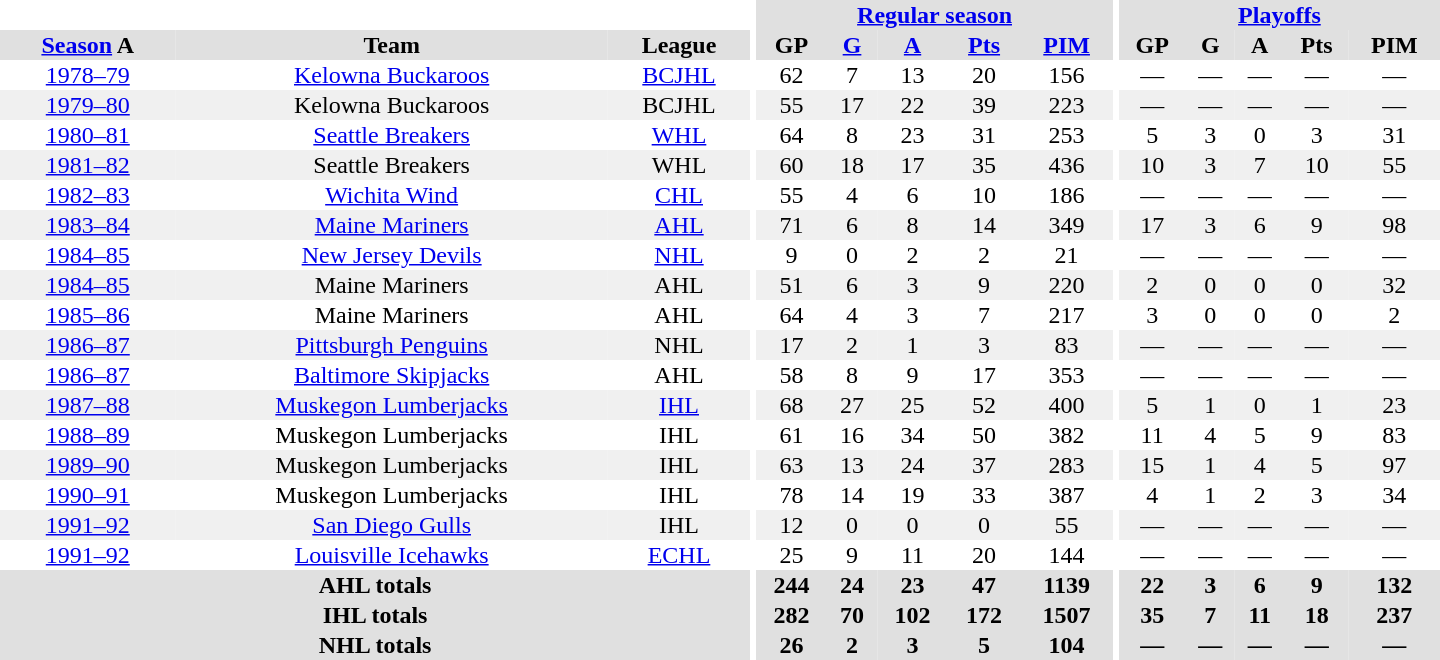<table border="0" cellpadding="1" cellspacing="0" style="text-align:center; width:60em">
<tr bgcolor="#e0e0e0">
<th colspan="3" bgcolor="#ffffff"></th>
<th rowspan="100" bgcolor="#ffffff"></th>
<th colspan="5"><a href='#'>Regular season</a></th>
<th rowspan="100" bgcolor="#ffffff"></th>
<th colspan="5"><a href='#'>Playoffs</a></th>
</tr>
<tr bgcolor="#e0e0e0">
<th><a href='#'>Season</a> A</th>
<th>Team</th>
<th>League</th>
<th>GP</th>
<th><a href='#'>G</a></th>
<th><a href='#'>A</a></th>
<th><a href='#'>Pts</a></th>
<th><a href='#'>PIM</a></th>
<th>GP</th>
<th>G</th>
<th>A</th>
<th>Pts</th>
<th>PIM</th>
</tr>
<tr>
<td><a href='#'>1978–79</a></td>
<td><a href='#'>Kelowna Buckaroos</a></td>
<td><a href='#'>BCJHL</a></td>
<td>62</td>
<td>7</td>
<td>13</td>
<td>20</td>
<td>156</td>
<td>—</td>
<td>—</td>
<td>—</td>
<td>—</td>
<td>—</td>
</tr>
<tr bgcolor="#f0f0f0">
<td><a href='#'>1979–80</a></td>
<td>Kelowna Buckaroos</td>
<td>BCJHL</td>
<td>55</td>
<td>17</td>
<td>22</td>
<td>39</td>
<td>223</td>
<td>—</td>
<td>—</td>
<td>—</td>
<td>—</td>
<td>—</td>
</tr>
<tr>
<td><a href='#'>1980–81</a></td>
<td><a href='#'>Seattle Breakers</a></td>
<td><a href='#'>WHL</a></td>
<td>64</td>
<td>8</td>
<td>23</td>
<td>31</td>
<td>253</td>
<td>5</td>
<td>3</td>
<td>0</td>
<td>3</td>
<td>31</td>
</tr>
<tr bgcolor="#f0f0f0">
<td><a href='#'>1981–82</a></td>
<td>Seattle Breakers</td>
<td>WHL</td>
<td>60</td>
<td>18</td>
<td>17</td>
<td>35</td>
<td>436</td>
<td>10</td>
<td>3</td>
<td>7</td>
<td>10</td>
<td>55</td>
</tr>
<tr>
<td><a href='#'>1982–83</a></td>
<td><a href='#'>Wichita Wind</a></td>
<td><a href='#'>CHL</a></td>
<td>55</td>
<td>4</td>
<td>6</td>
<td>10</td>
<td>186</td>
<td>—</td>
<td>—</td>
<td>—</td>
<td>—</td>
<td>—</td>
</tr>
<tr bgcolor="#f0f0f0">
<td><a href='#'>1983–84</a></td>
<td><a href='#'>Maine Mariners</a></td>
<td><a href='#'>AHL</a></td>
<td>71</td>
<td>6</td>
<td>8</td>
<td>14</td>
<td>349</td>
<td>17</td>
<td>3</td>
<td>6</td>
<td>9</td>
<td>98</td>
</tr>
<tr>
<td><a href='#'>1984–85</a></td>
<td><a href='#'>New Jersey Devils</a></td>
<td><a href='#'>NHL</a></td>
<td>9</td>
<td>0</td>
<td>2</td>
<td>2</td>
<td>21</td>
<td>—</td>
<td>—</td>
<td>—</td>
<td>—</td>
<td>—</td>
</tr>
<tr bgcolor="#f0f0f0">
<td><a href='#'>1984–85</a></td>
<td>Maine Mariners</td>
<td>AHL</td>
<td>51</td>
<td>6</td>
<td>3</td>
<td>9</td>
<td>220</td>
<td>2</td>
<td>0</td>
<td>0</td>
<td>0</td>
<td>32</td>
</tr>
<tr>
<td><a href='#'>1985–86</a></td>
<td>Maine Mariners</td>
<td>AHL</td>
<td>64</td>
<td>4</td>
<td>3</td>
<td>7</td>
<td>217</td>
<td>3</td>
<td>0</td>
<td>0</td>
<td>0</td>
<td>2</td>
</tr>
<tr bgcolor="#f0f0f0">
<td><a href='#'>1986–87</a></td>
<td><a href='#'>Pittsburgh Penguins</a></td>
<td>NHL</td>
<td>17</td>
<td>2</td>
<td>1</td>
<td>3</td>
<td>83</td>
<td>—</td>
<td>—</td>
<td>—</td>
<td>—</td>
<td>—</td>
</tr>
<tr>
<td><a href='#'>1986–87</a></td>
<td><a href='#'>Baltimore Skipjacks</a></td>
<td>AHL</td>
<td>58</td>
<td>8</td>
<td>9</td>
<td>17</td>
<td>353</td>
<td>—</td>
<td>—</td>
<td>—</td>
<td>—</td>
<td>—</td>
</tr>
<tr bgcolor="#f0f0f0">
<td><a href='#'>1987–88</a></td>
<td><a href='#'>Muskegon Lumberjacks</a></td>
<td><a href='#'>IHL</a></td>
<td>68</td>
<td>27</td>
<td>25</td>
<td>52</td>
<td>400</td>
<td>5</td>
<td>1</td>
<td>0</td>
<td>1</td>
<td>23</td>
</tr>
<tr>
<td><a href='#'>1988–89</a></td>
<td>Muskegon Lumberjacks</td>
<td>IHL</td>
<td>61</td>
<td>16</td>
<td>34</td>
<td>50</td>
<td>382</td>
<td>11</td>
<td>4</td>
<td>5</td>
<td>9</td>
<td>83</td>
</tr>
<tr bgcolor="#f0f0f0">
<td><a href='#'>1989–90</a></td>
<td>Muskegon Lumberjacks</td>
<td>IHL</td>
<td>63</td>
<td>13</td>
<td>24</td>
<td>37</td>
<td>283</td>
<td>15</td>
<td>1</td>
<td>4</td>
<td>5</td>
<td>97</td>
</tr>
<tr>
<td><a href='#'>1990–91</a></td>
<td>Muskegon Lumberjacks</td>
<td>IHL</td>
<td>78</td>
<td>14</td>
<td>19</td>
<td>33</td>
<td>387</td>
<td>4</td>
<td>1</td>
<td>2</td>
<td>3</td>
<td>34</td>
</tr>
<tr bgcolor="#f0f0f0">
<td><a href='#'>1991–92</a></td>
<td><a href='#'>San Diego Gulls</a></td>
<td>IHL</td>
<td>12</td>
<td>0</td>
<td>0</td>
<td>0</td>
<td>55</td>
<td>—</td>
<td>—</td>
<td>—</td>
<td>—</td>
<td>—</td>
</tr>
<tr>
<td><a href='#'>1991–92</a></td>
<td><a href='#'>Louisville Icehawks</a></td>
<td><a href='#'>ECHL</a></td>
<td>25</td>
<td>9</td>
<td>11</td>
<td>20</td>
<td>144</td>
<td>—</td>
<td>—</td>
<td>—</td>
<td>—</td>
<td>—</td>
</tr>
<tr bgcolor="#e0e0e0">
<th colspan="3">AHL totals</th>
<th>244</th>
<th>24</th>
<th>23</th>
<th>47</th>
<th>1139</th>
<th>22</th>
<th>3</th>
<th>6</th>
<th>9</th>
<th>132</th>
</tr>
<tr bgcolor="#e0e0e0">
<th colspan="3">IHL totals</th>
<th>282</th>
<th>70</th>
<th>102</th>
<th>172</th>
<th>1507</th>
<th>35</th>
<th>7</th>
<th>11</th>
<th>18</th>
<th>237</th>
</tr>
<tr bgcolor="#e0e0e0">
<th colspan="3">NHL totals</th>
<th>26</th>
<th>2</th>
<th>3</th>
<th>5</th>
<th>104</th>
<th>—</th>
<th>—</th>
<th>—</th>
<th>—</th>
<th>—</th>
</tr>
</table>
